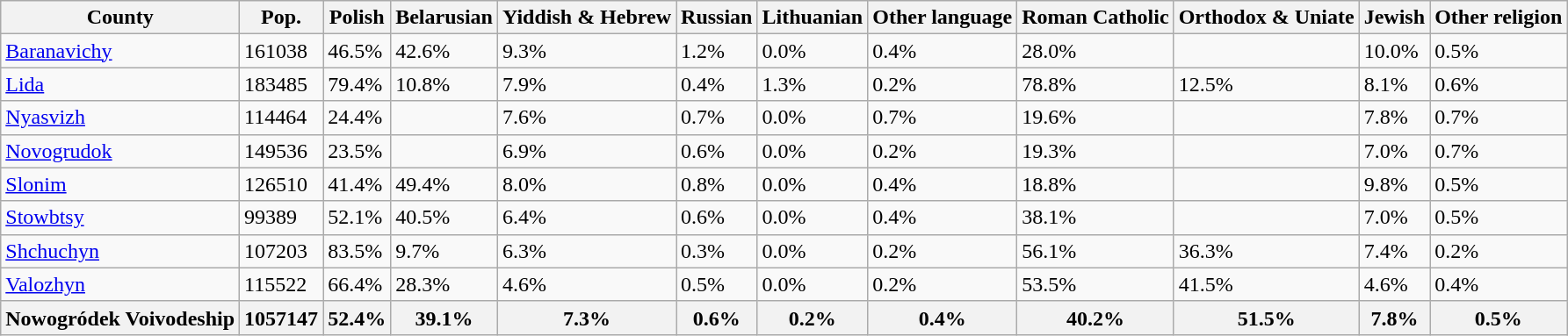<table class="wikitable sortable mw-collapsible">
<tr>
<th>County</th>
<th>Pop.</th>
<th>Polish</th>
<th>Belarusian</th>
<th>Yiddish & Hebrew</th>
<th>Russian</th>
<th>Lithuanian</th>
<th>Other language</th>
<th>Roman Catholic</th>
<th>Orthodox & Uniate</th>
<th>Jewish</th>
<th>Other religion</th>
</tr>
<tr>
<td><a href='#'>Baranavichy</a></td>
<td>161038</td>
<td>46.5%</td>
<td>42.6%</td>
<td>9.3%</td>
<td>1.2%</td>
<td>0.0%</td>
<td>0.4%</td>
<td>28.0%</td>
<td></td>
<td>10.0%</td>
<td>0.5%</td>
</tr>
<tr>
<td><a href='#'>Lida</a></td>
<td>183485</td>
<td>79.4%</td>
<td>10.8%</td>
<td>7.9%</td>
<td>0.4%</td>
<td>1.3%</td>
<td>0.2%</td>
<td>78.8%</td>
<td>12.5%</td>
<td>8.1%</td>
<td>0.6%</td>
</tr>
<tr>
<td><a href='#'>Nyasvizh</a></td>
<td>114464</td>
<td>24.4%</td>
<td></td>
<td>7.6%</td>
<td>0.7%</td>
<td>0.0%</td>
<td>0.7%</td>
<td>19.6%</td>
<td></td>
<td>7.8%</td>
<td>0.7%</td>
</tr>
<tr>
<td><a href='#'>Novogrudok</a></td>
<td>149536</td>
<td>23.5%</td>
<td></td>
<td>6.9%</td>
<td>0.6%</td>
<td>0.0%</td>
<td>0.2%</td>
<td>19.3%</td>
<td></td>
<td>7.0%</td>
<td>0.7%</td>
</tr>
<tr>
<td><a href='#'>Slonim</a></td>
<td>126510</td>
<td>41.4%</td>
<td>49.4%</td>
<td>8.0%</td>
<td>0.8%</td>
<td>0.0%</td>
<td>0.4%</td>
<td>18.8%</td>
<td></td>
<td>9.8%</td>
<td>0.5%</td>
</tr>
<tr>
<td><a href='#'>Stowbtsy</a></td>
<td>99389</td>
<td>52.1%</td>
<td>40.5%</td>
<td>6.4%</td>
<td>0.6%</td>
<td>0.0%</td>
<td>0.4%</td>
<td>38.1%</td>
<td></td>
<td>7.0%</td>
<td>0.5%</td>
</tr>
<tr>
<td><a href='#'>Shchuchyn</a></td>
<td>107203</td>
<td>83.5%</td>
<td>9.7%</td>
<td>6.3%</td>
<td>0.3%</td>
<td>0.0%</td>
<td>0.2%</td>
<td>56.1%</td>
<td>36.3%</td>
<td>7.4%</td>
<td>0.2%</td>
</tr>
<tr>
<td><a href='#'>Valozhyn</a></td>
<td>115522</td>
<td>66.4%</td>
<td>28.3%</td>
<td>4.6%</td>
<td>0.5%</td>
<td>0.0%</td>
<td>0.2%</td>
<td>53.5%</td>
<td>41.5%</td>
<td>4.6%</td>
<td>0.4%</td>
</tr>
<tr>
<th><strong>Nowogródek Voivodeship</strong></th>
<th><strong>1057147</strong></th>
<th><strong>52.4%</strong></th>
<th><strong>39.1%</strong></th>
<th><strong>7.3%</strong></th>
<th><strong>0.6%</strong></th>
<th><strong>0.2%</strong></th>
<th><strong>0.4%</strong></th>
<th><strong>40.2%</strong></th>
<th><strong>51.5%</strong></th>
<th><strong>7.8%</strong></th>
<th><strong>0.5%</strong></th>
</tr>
</table>
